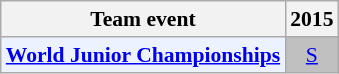<table style='font-size: 90%; text-align:center;' class='wikitable'>
<tr>
<th>Team event</th>
<th>2015</th>
</tr>
<tr>
<td bgcolor="#ECF2FF"; align="left"><strong><a href='#'>World Junior Championships</a></strong></td>
<td bgcolor=silver><a href='#'>S</a></td>
</tr>
</table>
